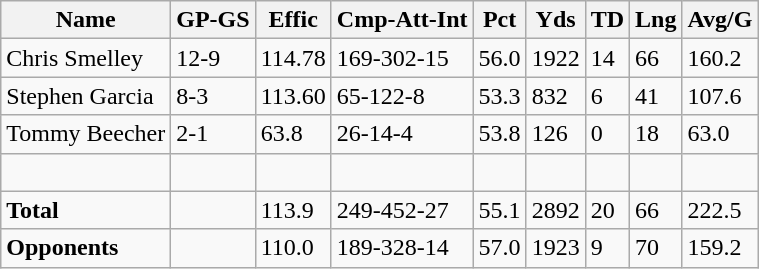<table class="wikitable" style="white-space:nowrap;">
<tr>
<th>Name</th>
<th>GP-GS</th>
<th>Effic</th>
<th>Cmp-Att-Int</th>
<th>Pct</th>
<th>Yds</th>
<th>TD</th>
<th>Lng</th>
<th>Avg/G</th>
</tr>
<tr>
<td>Chris Smelley</td>
<td>12-9</td>
<td>114.78</td>
<td>169-302-15</td>
<td>56.0</td>
<td>1922</td>
<td>14</td>
<td>66</td>
<td>160.2</td>
</tr>
<tr>
<td>Stephen Garcia</td>
<td>8-3</td>
<td>113.60</td>
<td>65-122-8</td>
<td>53.3</td>
<td>832</td>
<td>6</td>
<td>41</td>
<td>107.6</td>
</tr>
<tr>
<td>Tommy Beecher</td>
<td>2-1</td>
<td>63.8</td>
<td>26-14-4</td>
<td>53.8</td>
<td>126</td>
<td>0</td>
<td>18</td>
<td>63.0</td>
</tr>
<tr>
<td> </td>
<td> </td>
<td> </td>
<td> </td>
<td> </td>
<td> </td>
<td> </td>
<td> </td>
<td> </td>
</tr>
<tr>
<td><strong>Total</strong></td>
<td> </td>
<td>113.9</td>
<td>249-452-27</td>
<td>55.1</td>
<td>2892</td>
<td>20</td>
<td>66</td>
<td>222.5</td>
</tr>
<tr>
<td><strong>Opponents</strong></td>
<td> </td>
<td>110.0</td>
<td>189-328-14</td>
<td>57.0</td>
<td>1923</td>
<td>9</td>
<td>70</td>
<td>159.2</td>
</tr>
</table>
